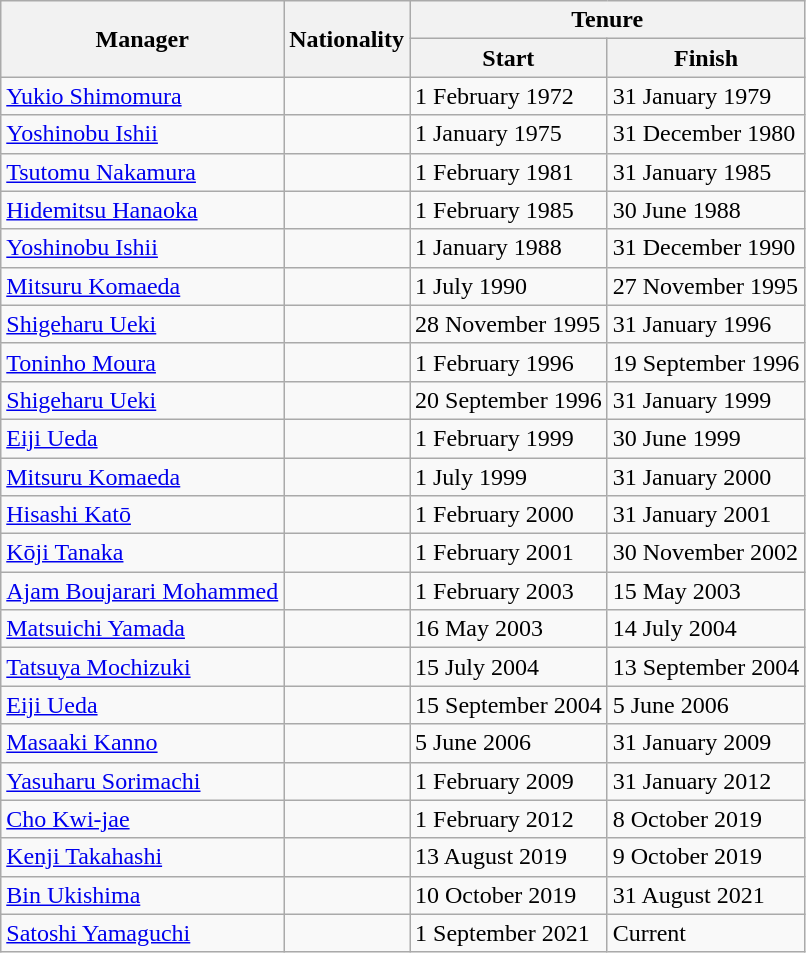<table class="wikitable">
<tr>
<th rowspan="2">Manager</th>
<th rowspan="2">Nationality</th>
<th colspan="2">Tenure</th>
</tr>
<tr>
<th>Start</th>
<th>Finish</th>
</tr>
<tr>
<td><a href='#'>Yukio Shimomura</a></td>
<td></td>
<td>1 February 1972</td>
<td>31 January 1979<br></td>
</tr>
<tr>
<td><a href='#'>Yoshinobu Ishii</a></td>
<td></td>
<td>1 January 1975</td>
<td>31 December 1980<br></td>
</tr>
<tr>
<td><a href='#'>Tsutomu Nakamura</a></td>
<td></td>
<td>1 February 1981</td>
<td>31 January 1985<br></td>
</tr>
<tr>
<td><a href='#'>Hidemitsu Hanaoka</a></td>
<td></td>
<td>1 February 1985</td>
<td>30 June 1988<br></td>
</tr>
<tr>
<td><a href='#'>Yoshinobu Ishii</a></td>
<td></td>
<td>1 January 1988</td>
<td>31 December 1990<br></td>
</tr>
<tr>
<td><a href='#'>Mitsuru Komaeda</a></td>
<td></td>
<td>1 July 1990</td>
<td>27 November 1995<br></td>
</tr>
<tr>
<td><a href='#'>Shigeharu Ueki</a></td>
<td></td>
<td>28 November 1995</td>
<td>31 January 1996<br></td>
</tr>
<tr>
<td><a href='#'>Toninho Moura</a></td>
<td></td>
<td>1 February 1996</td>
<td>19 September 1996<br></td>
</tr>
<tr>
<td><a href='#'>Shigeharu Ueki</a></td>
<td></td>
<td>20 September 1996</td>
<td>31 January 1999<br></td>
</tr>
<tr>
<td><a href='#'>Eiji Ueda</a></td>
<td></td>
<td>1 February 1999</td>
<td>30 June 1999<br></td>
</tr>
<tr>
<td><a href='#'>Mitsuru Komaeda</a></td>
<td></td>
<td>1 July 1999</td>
<td>31 January 2000<br></td>
</tr>
<tr>
<td><a href='#'>Hisashi Katō</a></td>
<td></td>
<td>1 February 2000</td>
<td>31 January 2001<br></td>
</tr>
<tr>
<td><a href='#'>Kōji Tanaka</a></td>
<td></td>
<td>1 February 2001</td>
<td>30 November 2002<br></td>
</tr>
<tr>
<td><a href='#'>Ajam Boujarari Mohammed</a></td>
<td></td>
<td>1 February 2003</td>
<td>15 May 2003<br></td>
</tr>
<tr>
<td><a href='#'>Matsuichi Yamada</a></td>
<td></td>
<td>16 May 2003</td>
<td>14 July 2004<br></td>
</tr>
<tr>
<td><a href='#'>Tatsuya Mochizuki</a></td>
<td></td>
<td>15 July 2004</td>
<td>13 September 2004<br></td>
</tr>
<tr>
<td><a href='#'>Eiji Ueda</a></td>
<td></td>
<td>15 September 2004</td>
<td>5 June 2006<br></td>
</tr>
<tr>
<td><a href='#'>Masaaki Kanno</a></td>
<td></td>
<td>5 June 2006</td>
<td>31 January 2009<br></td>
</tr>
<tr>
<td><a href='#'>Yasuharu Sorimachi</a></td>
<td></td>
<td>1 February 2009</td>
<td>31 January 2012<br></td>
</tr>
<tr>
<td><a href='#'>Cho Kwi-jae</a></td>
<td></td>
<td>1 February 2012</td>
<td>8 October 2019<br></td>
</tr>
<tr>
<td><a href='#'>Kenji Takahashi</a></td>
<td></td>
<td>13 August 2019</td>
<td>9 October 2019<br></td>
</tr>
<tr>
<td><a href='#'>Bin Ukishima</a></td>
<td></td>
<td>10 October 2019</td>
<td>31 August 2021<br></td>
</tr>
<tr>
<td><a href='#'>Satoshi Yamaguchi</a></td>
<td></td>
<td>1 September 2021</td>
<td>Current<br></td>
</tr>
</table>
